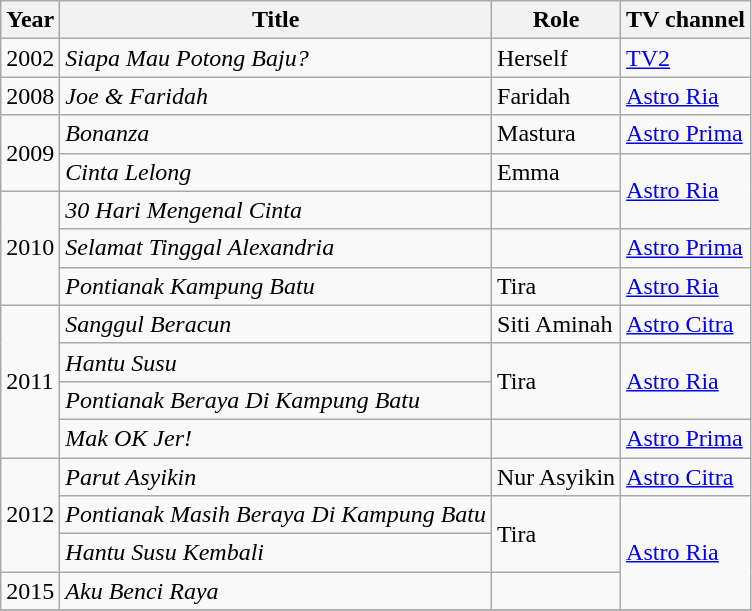<table class="wikitable">
<tr>
<th>Year</th>
<th>Title</th>
<th>Role</th>
<th>TV channel</th>
</tr>
<tr>
<td>2002</td>
<td><em>Siapa Mau Potong Baju?</em></td>
<td>Herself</td>
<td><a href='#'>TV2</a></td>
</tr>
<tr>
<td>2008</td>
<td><em>Joe & Faridah</em></td>
<td>Faridah</td>
<td><a href='#'>Astro Ria</a></td>
</tr>
<tr>
<td rowspan="2">2009</td>
<td><em>Bonanza</em></td>
<td>Mastura</td>
<td><a href='#'>Astro Prima</a></td>
</tr>
<tr>
<td><em>Cinta Lelong</em></td>
<td>Emma</td>
<td rowspan="2"><a href='#'>Astro Ria</a></td>
</tr>
<tr>
<td rowspan="3">2010</td>
<td><em>30 Hari Mengenal Cinta</em></td>
<td></td>
</tr>
<tr>
<td><em>Selamat Tinggal Alexandria</em></td>
<td></td>
<td><a href='#'>Astro Prima</a></td>
</tr>
<tr>
<td><em>Pontianak Kampung Batu</em></td>
<td>Tira</td>
<td><a href='#'>Astro Ria</a></td>
</tr>
<tr>
<td rowspan="4">2011</td>
<td><em>Sanggul Beracun</em></td>
<td>Siti Aminah</td>
<td><a href='#'>Astro Citra</a></td>
</tr>
<tr>
<td><em>Hantu Susu</em></td>
<td rowspan="2">Tira</td>
<td rowspan="2"><a href='#'>Astro Ria</a></td>
</tr>
<tr>
<td><em>Pontianak Beraya Di Kampung Batu</em></td>
</tr>
<tr>
<td><em>Mak OK Jer!</em></td>
<td></td>
<td><a href='#'>Astro Prima</a></td>
</tr>
<tr>
<td rowspan="3">2012</td>
<td><em>Parut Asyikin</em></td>
<td>Nur Asyikin</td>
<td><a href='#'>Astro Citra</a></td>
</tr>
<tr>
<td><em>Pontianak Masih Beraya Di Kampung Batu</em></td>
<td rowspan="2">Tira</td>
<td rowspan="3"><a href='#'>Astro Ria</a></td>
</tr>
<tr>
<td><em>Hantu Susu Kembali</em></td>
</tr>
<tr>
<td>2015</td>
<td><em>Aku Benci Raya</em></td>
<td></td>
</tr>
<tr>
</tr>
</table>
